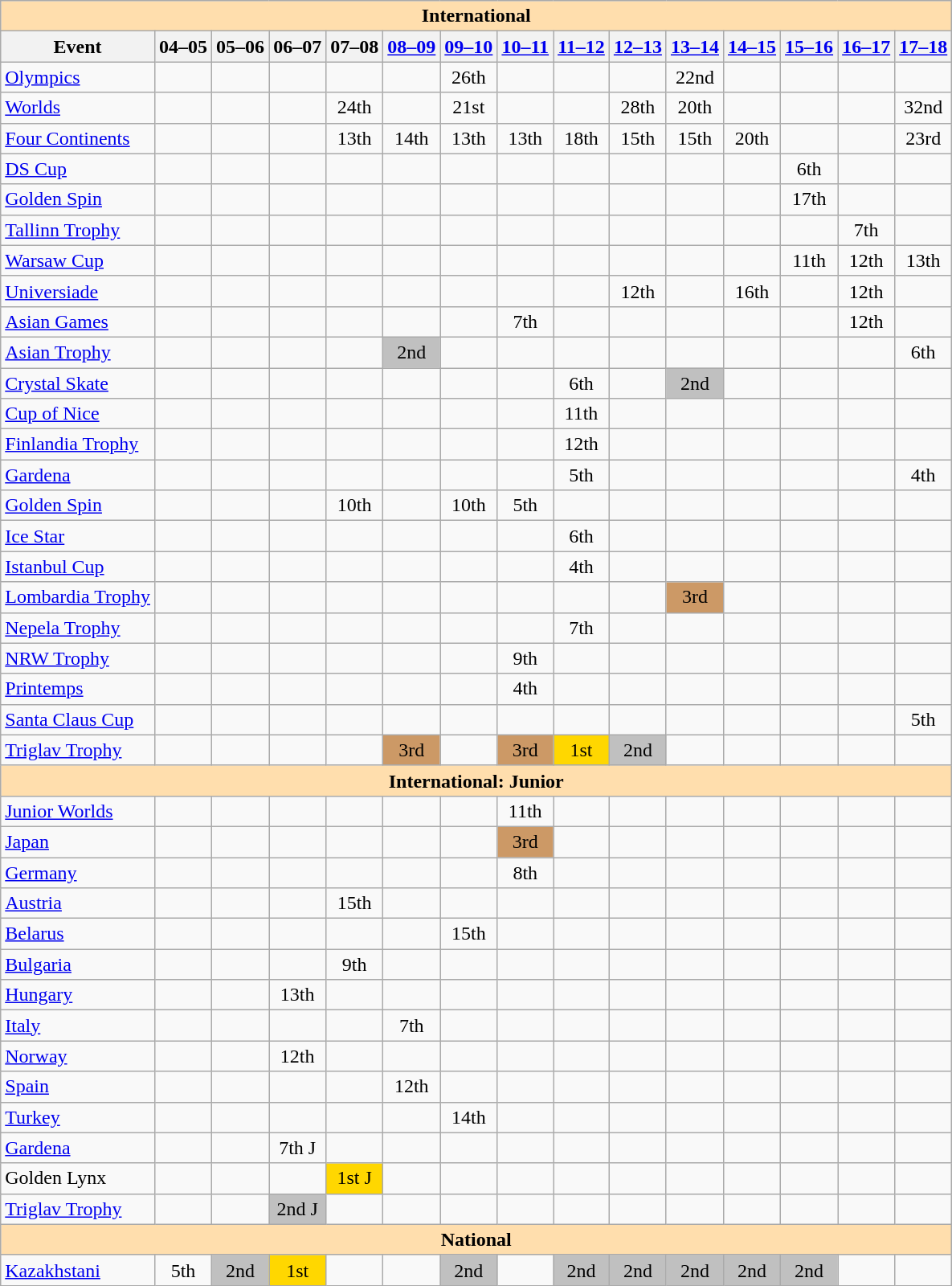<table class="wikitable" style="text-align:center">
<tr>
<th style="background-color: #ffdead; " colspan=15 align=center>International</th>
</tr>
<tr>
<th>Event</th>
<th>04–05</th>
<th>05–06</th>
<th>06–07</th>
<th>07–08</th>
<th><a href='#'>08–09</a></th>
<th><a href='#'>09–10</a></th>
<th><a href='#'>10–11</a></th>
<th><a href='#'>11–12</a></th>
<th><a href='#'>12–13</a></th>
<th><a href='#'>13–14</a></th>
<th><a href='#'>14–15</a></th>
<th><a href='#'>15–16</a></th>
<th><a href='#'>16–17</a></th>
<th><a href='#'>17–18</a></th>
</tr>
<tr>
<td align=left><a href='#'>Olympics</a></td>
<td></td>
<td></td>
<td></td>
<td></td>
<td></td>
<td>26th</td>
<td></td>
<td></td>
<td></td>
<td>22nd</td>
<td></td>
<td></td>
<td></td>
<td></td>
</tr>
<tr>
<td align=left><a href='#'>Worlds</a></td>
<td></td>
<td></td>
<td></td>
<td>24th</td>
<td></td>
<td>21st</td>
<td></td>
<td></td>
<td>28th</td>
<td>20th</td>
<td></td>
<td></td>
<td></td>
<td>32nd</td>
</tr>
<tr>
<td align=left><a href='#'>Four Continents</a></td>
<td></td>
<td></td>
<td></td>
<td>13th</td>
<td>14th</td>
<td>13th</td>
<td>13th</td>
<td>18th</td>
<td>15th</td>
<td>15th</td>
<td>20th</td>
<td></td>
<td></td>
<td>23rd</td>
</tr>
<tr>
<td align=left> <a href='#'>DS Cup</a></td>
<td></td>
<td></td>
<td></td>
<td></td>
<td></td>
<td></td>
<td></td>
<td></td>
<td></td>
<td></td>
<td></td>
<td>6th</td>
<td></td>
<td></td>
</tr>
<tr>
<td align=left> <a href='#'>Golden Spin</a></td>
<td></td>
<td></td>
<td></td>
<td></td>
<td></td>
<td></td>
<td></td>
<td></td>
<td></td>
<td></td>
<td></td>
<td>17th</td>
<td></td>
<td></td>
</tr>
<tr>
<td align=left> <a href='#'>Tallinn Trophy</a></td>
<td></td>
<td></td>
<td></td>
<td></td>
<td></td>
<td></td>
<td></td>
<td></td>
<td></td>
<td></td>
<td></td>
<td></td>
<td>7th</td>
<td></td>
</tr>
<tr>
<td align=left> <a href='#'>Warsaw Cup</a></td>
<td></td>
<td></td>
<td></td>
<td></td>
<td></td>
<td></td>
<td></td>
<td></td>
<td></td>
<td></td>
<td></td>
<td>11th</td>
<td>12th</td>
<td>13th</td>
</tr>
<tr>
<td align=left><a href='#'>Universiade</a></td>
<td></td>
<td></td>
<td></td>
<td></td>
<td></td>
<td></td>
<td></td>
<td></td>
<td>12th</td>
<td></td>
<td>16th</td>
<td></td>
<td>12th</td>
<td></td>
</tr>
<tr>
<td align=left><a href='#'>Asian Games</a></td>
<td></td>
<td></td>
<td></td>
<td></td>
<td></td>
<td></td>
<td>7th</td>
<td></td>
<td></td>
<td></td>
<td></td>
<td></td>
<td>12th</td>
<td></td>
</tr>
<tr>
<td align=left><a href='#'>Asian Trophy</a></td>
<td></td>
<td></td>
<td></td>
<td></td>
<td bgcolor=silver>2nd</td>
<td></td>
<td></td>
<td></td>
<td></td>
<td></td>
<td></td>
<td></td>
<td></td>
<td>6th</td>
</tr>
<tr>
<td align=left><a href='#'>Crystal Skate</a></td>
<td></td>
<td></td>
<td></td>
<td></td>
<td></td>
<td></td>
<td></td>
<td>6th</td>
<td></td>
<td bgcolor=silver>2nd</td>
<td></td>
<td></td>
<td></td>
<td></td>
</tr>
<tr>
<td align=left><a href='#'>Cup of Nice</a></td>
<td></td>
<td></td>
<td></td>
<td></td>
<td></td>
<td></td>
<td></td>
<td>11th</td>
<td></td>
<td></td>
<td></td>
<td></td>
<td></td>
<td></td>
</tr>
<tr>
<td align=left><a href='#'>Finlandia Trophy</a></td>
<td></td>
<td></td>
<td></td>
<td></td>
<td></td>
<td></td>
<td></td>
<td>12th</td>
<td></td>
<td></td>
<td></td>
<td></td>
<td></td>
<td></td>
</tr>
<tr>
<td align=left><a href='#'>Gardena</a></td>
<td></td>
<td></td>
<td></td>
<td></td>
<td></td>
<td></td>
<td></td>
<td>5th</td>
<td></td>
<td></td>
<td></td>
<td></td>
<td></td>
<td>4th</td>
</tr>
<tr>
<td align=left><a href='#'>Golden Spin</a></td>
<td></td>
<td></td>
<td></td>
<td>10th</td>
<td></td>
<td>10th</td>
<td>5th</td>
<td></td>
<td></td>
<td></td>
<td></td>
<td></td>
<td></td>
<td></td>
</tr>
<tr>
<td align=left><a href='#'>Ice Star</a></td>
<td></td>
<td></td>
<td></td>
<td></td>
<td></td>
<td></td>
<td></td>
<td>6th</td>
<td></td>
<td></td>
<td></td>
<td></td>
<td></td>
<td></td>
</tr>
<tr>
<td align=left><a href='#'>Istanbul Cup</a></td>
<td></td>
<td></td>
<td></td>
<td></td>
<td></td>
<td></td>
<td></td>
<td>4th</td>
<td></td>
<td></td>
<td></td>
<td></td>
<td></td>
<td></td>
</tr>
<tr>
<td align=left><a href='#'>Lombardia Trophy</a></td>
<td></td>
<td></td>
<td></td>
<td></td>
<td></td>
<td></td>
<td></td>
<td></td>
<td></td>
<td bgcolor=cc9966>3rd</td>
<td></td>
<td></td>
<td></td>
<td></td>
</tr>
<tr>
<td align=left><a href='#'>Nepela Trophy</a></td>
<td></td>
<td></td>
<td></td>
<td></td>
<td></td>
<td></td>
<td></td>
<td>7th</td>
<td></td>
<td></td>
<td></td>
<td></td>
<td></td>
<td></td>
</tr>
<tr>
<td align=left><a href='#'>NRW Trophy</a></td>
<td></td>
<td></td>
<td></td>
<td></td>
<td></td>
<td></td>
<td>9th</td>
<td></td>
<td></td>
<td></td>
<td></td>
<td></td>
<td></td>
<td></td>
</tr>
<tr>
<td align=left><a href='#'>Printemps</a></td>
<td></td>
<td></td>
<td></td>
<td></td>
<td></td>
<td></td>
<td>4th</td>
<td></td>
<td></td>
<td></td>
<td></td>
<td></td>
<td></td>
<td></td>
</tr>
<tr>
<td align=left><a href='#'>Santa Claus Cup</a></td>
<td></td>
<td></td>
<td></td>
<td></td>
<td></td>
<td></td>
<td></td>
<td></td>
<td></td>
<td></td>
<td></td>
<td></td>
<td></td>
<td>5th</td>
</tr>
<tr>
<td align=left><a href='#'>Triglav Trophy</a></td>
<td></td>
<td></td>
<td></td>
<td></td>
<td bgcolor=cc9966>3rd</td>
<td></td>
<td bgcolor=cc9966>3rd</td>
<td bgcolor=gold>1st</td>
<td bgcolor=silver>2nd</td>
<td></td>
<td></td>
<td></td>
<td></td>
<td></td>
</tr>
<tr>
<th style="background-color: #ffdead; " colspan=15 align=center>International: Junior</th>
</tr>
<tr>
<td align=left><a href='#'>Junior Worlds</a></td>
<td></td>
<td></td>
<td></td>
<td></td>
<td></td>
<td></td>
<td>11th</td>
<td></td>
<td></td>
<td></td>
<td></td>
<td></td>
<td></td>
<td></td>
</tr>
<tr>
<td align=left> <a href='#'>Japan</a></td>
<td></td>
<td></td>
<td></td>
<td></td>
<td></td>
<td></td>
<td bgcolor=cc9966>3rd</td>
<td></td>
<td></td>
<td></td>
<td></td>
<td></td>
<td></td>
<td></td>
</tr>
<tr>
<td align=left> <a href='#'>Germany</a></td>
<td></td>
<td></td>
<td></td>
<td></td>
<td></td>
<td></td>
<td>8th</td>
<td></td>
<td></td>
<td></td>
<td></td>
<td></td>
<td></td>
<td></td>
</tr>
<tr>
<td align=left> <a href='#'>Austria</a></td>
<td></td>
<td></td>
<td></td>
<td>15th</td>
<td></td>
<td></td>
<td></td>
<td></td>
<td></td>
<td></td>
<td></td>
<td></td>
<td></td>
<td></td>
</tr>
<tr>
<td align=left> <a href='#'>Belarus</a></td>
<td></td>
<td></td>
<td></td>
<td></td>
<td></td>
<td>15th</td>
<td></td>
<td></td>
<td></td>
<td></td>
<td></td>
<td></td>
<td></td>
<td></td>
</tr>
<tr>
<td align=left> <a href='#'>Bulgaria</a></td>
<td></td>
<td></td>
<td></td>
<td>9th</td>
<td></td>
<td></td>
<td></td>
<td></td>
<td></td>
<td></td>
<td></td>
<td></td>
<td></td>
<td></td>
</tr>
<tr>
<td align=left> <a href='#'>Hungary</a></td>
<td></td>
<td></td>
<td>13th</td>
<td></td>
<td></td>
<td></td>
<td></td>
<td></td>
<td></td>
<td></td>
<td></td>
<td></td>
<td></td>
<td></td>
</tr>
<tr>
<td align=left> <a href='#'>Italy</a></td>
<td></td>
<td></td>
<td></td>
<td></td>
<td>7th</td>
<td></td>
<td></td>
<td></td>
<td></td>
<td></td>
<td></td>
<td></td>
<td></td>
<td></td>
</tr>
<tr>
<td align=left> <a href='#'>Norway</a></td>
<td></td>
<td></td>
<td>12th</td>
<td></td>
<td></td>
<td></td>
<td></td>
<td></td>
<td></td>
<td></td>
<td></td>
<td></td>
<td></td>
<td></td>
</tr>
<tr>
<td align=left> <a href='#'>Spain</a></td>
<td></td>
<td></td>
<td></td>
<td></td>
<td>12th</td>
<td></td>
<td></td>
<td></td>
<td></td>
<td></td>
<td></td>
<td></td>
<td></td>
<td></td>
</tr>
<tr>
<td align=left> <a href='#'>Turkey</a></td>
<td></td>
<td></td>
<td></td>
<td></td>
<td></td>
<td>14th</td>
<td></td>
<td></td>
<td></td>
<td></td>
<td></td>
<td></td>
<td></td>
<td></td>
</tr>
<tr>
<td align=left><a href='#'>Gardena</a></td>
<td></td>
<td></td>
<td>7th J</td>
<td></td>
<td></td>
<td></td>
<td></td>
<td></td>
<td></td>
<td></td>
<td></td>
<td></td>
<td></td>
<td></td>
</tr>
<tr>
<td align=left>Golden Lynx</td>
<td></td>
<td></td>
<td></td>
<td bgcolor=gold>1st J</td>
<td></td>
<td></td>
<td></td>
<td></td>
<td></td>
<td></td>
<td></td>
<td></td>
<td></td>
<td></td>
</tr>
<tr>
<td align=left><a href='#'>Triglav Trophy</a></td>
<td></td>
<td></td>
<td bgcolor=silver>2nd J</td>
<td></td>
<td></td>
<td></td>
<td></td>
<td></td>
<td></td>
<td></td>
<td></td>
<td></td>
<td></td>
<td></td>
</tr>
<tr>
<th style="background-color: #ffdead; " colspan=15 align=center>National</th>
</tr>
<tr>
<td align=left><a href='#'>Kazakhstani</a></td>
<td>5th</td>
<td bgcolor=silver>2nd</td>
<td bgcolor=gold>1st</td>
<td></td>
<td></td>
<td bgcolor=silver>2nd</td>
<td></td>
<td bgcolor=silver>2nd</td>
<td bgcolor=silver>2nd</td>
<td bgcolor=silver>2nd</td>
<td bgcolor=silver>2nd</td>
<td bgcolor=silver>2nd</td>
<td></td>
<td></td>
</tr>
</table>
